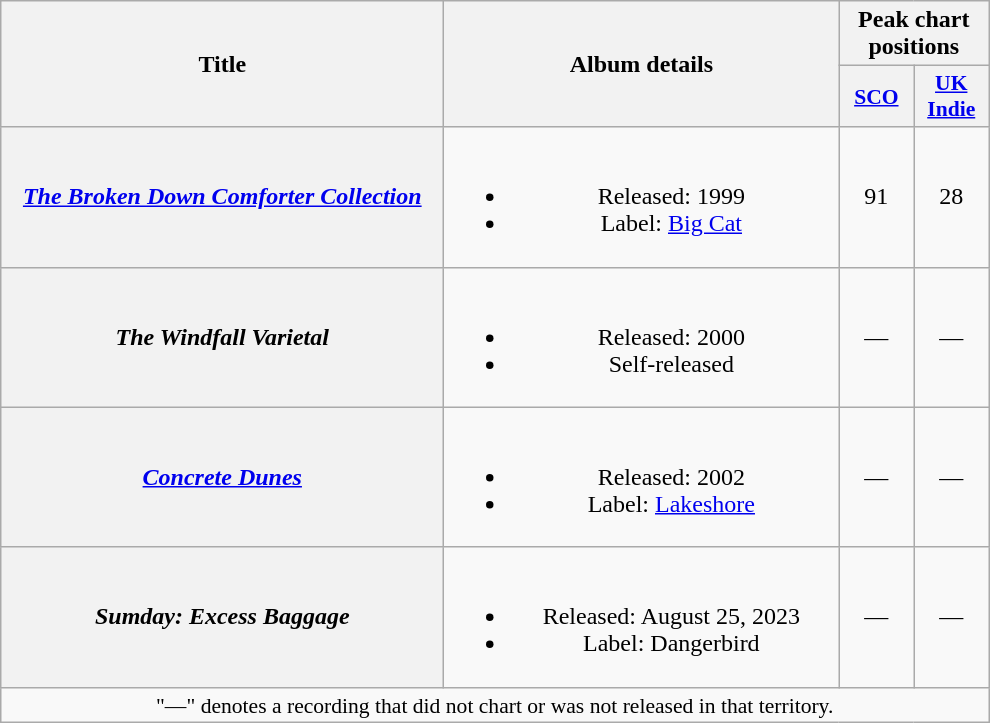<table class="wikitable plainrowheaders" style="text-align:center;">
<tr>
<th scope="col" rowspan="2" style="width:18em;">Title</th>
<th scope="col" rowspan="2" style="width:16em;">Album details</th>
<th colspan="2" scope="col">Peak chart positions</th>
</tr>
<tr>
<th scope="col" style="width:3em;font-size:90%;"><a href='#'>SCO</a><br></th>
<th scope="col" style="width:3em;font-size:90%;"><a href='#'>UK<br>Indie</a><br></th>
</tr>
<tr>
<th scope="row"><em><a href='#'>The Broken Down Comforter Collection</a></em></th>
<td><br><ul><li>Released: 1999</li><li>Label: <a href='#'>Big Cat</a></li></ul></td>
<td>91</td>
<td>28</td>
</tr>
<tr>
<th scope="row"><em>The Windfall Varietal</em></th>
<td><br><ul><li>Released: 2000</li><li>Self-released</li></ul></td>
<td>—</td>
<td>—</td>
</tr>
<tr>
<th scope="row"><em><a href='#'>Concrete Dunes</a></em></th>
<td><br><ul><li>Released: 2002</li><li>Label: <a href='#'>Lakeshore</a></li></ul></td>
<td>—</td>
<td>—</td>
</tr>
<tr>
<th scope="row"><em>Sumday: Excess Baggage</em></th>
<td><br><ul><li>Released: August 25, 2023</li><li>Label: Dangerbird</li></ul></td>
<td>—</td>
<td>—</td>
</tr>
<tr>
<td colspan="13" style="font-size:90%">"—" denotes a recording that did not chart or was not released in that territory.</td>
</tr>
</table>
